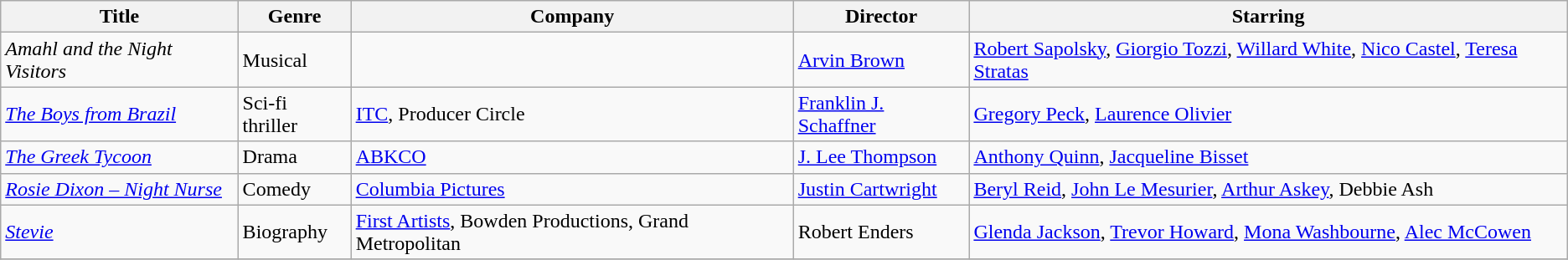<table class="wikitable unsortable">
<tr>
<th>Title</th>
<th>Genre</th>
<th>Company</th>
<th>Director</th>
<th>Starring</th>
</tr>
<tr>
<td><em>Amahl and the Night Visitors</em></td>
<td>Musical</td>
<td></td>
<td><a href='#'>Arvin Brown</a></td>
<td><a href='#'>Robert Sapolsky</a>, <a href='#'>Giorgio Tozzi</a>, <a href='#'>Willard White</a>, <a href='#'>Nico Castel</a>, <a href='#'>Teresa Stratas</a></td>
</tr>
<tr>
<td><em><a href='#'>The Boys from Brazil</a></em></td>
<td>Sci-fi thriller</td>
<td><a href='#'>ITC</a>, Producer Circle</td>
<td><a href='#'>Franklin J. Schaffner</a></td>
<td><a href='#'>Gregory Peck</a>, <a href='#'>Laurence Olivier</a></td>
</tr>
<tr>
<td><em><a href='#'>The Greek Tycoon</a></em></td>
<td>Drama</td>
<td><a href='#'>ABKCO</a></td>
<td><a href='#'>J. Lee Thompson</a></td>
<td><a href='#'>Anthony Quinn</a>, <a href='#'>Jacqueline Bisset</a></td>
</tr>
<tr>
<td><em><a href='#'>Rosie Dixon – Night Nurse</a></em></td>
<td>Comedy</td>
<td><a href='#'>Columbia Pictures</a></td>
<td><a href='#'>Justin Cartwright</a></td>
<td><a href='#'>Beryl Reid</a>, <a href='#'>John Le Mesurier</a>, <a href='#'>Arthur Askey</a>, Debbie Ash</td>
</tr>
<tr>
<td><em><a href='#'>Stevie</a></em></td>
<td>Biography</td>
<td><a href='#'>First Artists</a>, Bowden Productions, Grand Metropolitan</td>
<td>Robert Enders</td>
<td><a href='#'>Glenda Jackson</a>, <a href='#'>Trevor Howard</a>, <a href='#'>Mona Washbourne</a>, <a href='#'>Alec McCowen</a></td>
</tr>
<tr>
</tr>
</table>
